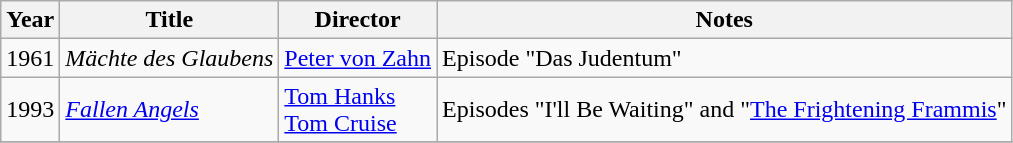<table class="wikitable">
<tr>
<th>Year</th>
<th>Title</th>
<th>Director</th>
<th>Notes</th>
</tr>
<tr>
<td>1961</td>
<td><em>Mächte des Glaubens</em></td>
<td><a href='#'>Peter von Zahn</a></td>
<td>Episode "Das Judentum"</td>
</tr>
<tr>
<td>1993</td>
<td><em><a href='#'>Fallen Angels</a></em></td>
<td><a href='#'>Tom Hanks</a><br><a href='#'>Tom Cruise</a></td>
<td>Episodes "I'll Be Waiting" and "<a href='#'>The Frightening Frammis</a>"</td>
</tr>
<tr>
</tr>
</table>
